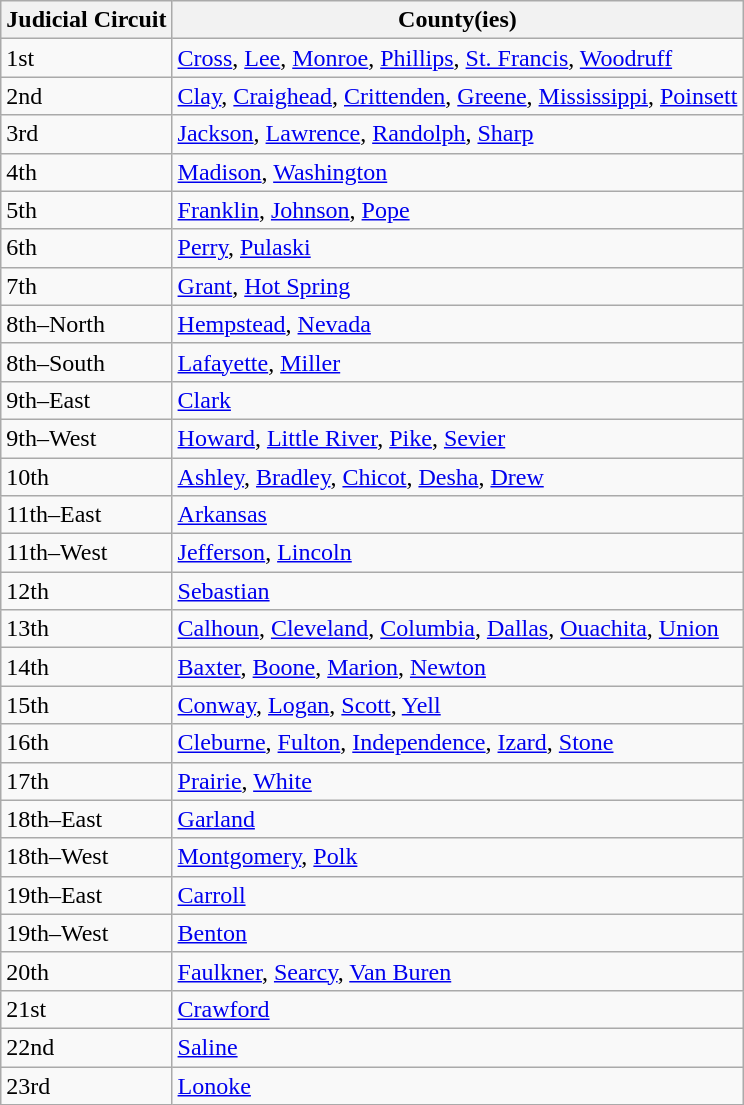<table class="wikitable">
<tr>
<th>Judicial Circuit</th>
<th>County(ies)</th>
</tr>
<tr>
<td>1st</td>
<td><a href='#'>Cross</a>, <a href='#'>Lee</a>, <a href='#'>Monroe</a>, <a href='#'>Phillips</a>, <a href='#'>St. Francis</a>, <a href='#'>Woodruff</a></td>
</tr>
<tr>
<td>2nd</td>
<td><a href='#'>Clay</a>, <a href='#'>Craighead</a>, <a href='#'>Crittenden</a>, <a href='#'>Greene</a>, <a href='#'>Mississippi</a>, <a href='#'>Poinsett</a></td>
</tr>
<tr>
<td>3rd</td>
<td><a href='#'>Jackson</a>, <a href='#'>Lawrence</a>, <a href='#'>Randolph</a>, <a href='#'>Sharp</a></td>
</tr>
<tr>
<td>4th</td>
<td><a href='#'>Madison</a>, <a href='#'>Washington</a></td>
</tr>
<tr>
<td>5th</td>
<td><a href='#'>Franklin</a>, <a href='#'>Johnson</a>, <a href='#'>Pope</a></td>
</tr>
<tr>
<td>6th</td>
<td><a href='#'>Perry</a>, <a href='#'>Pulaski</a></td>
</tr>
<tr>
<td>7th</td>
<td><a href='#'>Grant</a>, <a href='#'>Hot Spring</a></td>
</tr>
<tr>
<td>8th–North</td>
<td><a href='#'>Hempstead</a>, <a href='#'>Nevada</a></td>
</tr>
<tr>
<td>8th–South</td>
<td><a href='#'>Lafayette</a>, <a href='#'>Miller</a></td>
</tr>
<tr>
<td>9th–East</td>
<td><a href='#'>Clark</a></td>
</tr>
<tr>
<td>9th–West</td>
<td><a href='#'>Howard</a>, <a href='#'>Little River</a>, <a href='#'>Pike</a>, <a href='#'>Sevier</a></td>
</tr>
<tr>
<td>10th</td>
<td><a href='#'>Ashley</a>, <a href='#'>Bradley</a>, <a href='#'>Chicot</a>, <a href='#'>Desha</a>, <a href='#'>Drew</a></td>
</tr>
<tr>
<td>11th–East</td>
<td><a href='#'>Arkansas</a></td>
</tr>
<tr>
<td>11th–West</td>
<td><a href='#'>Jefferson</a>, <a href='#'>Lincoln</a></td>
</tr>
<tr>
<td>12th</td>
<td><a href='#'>Sebastian</a></td>
</tr>
<tr>
<td>13th</td>
<td><a href='#'>Calhoun</a>, <a href='#'>Cleveland</a>, <a href='#'>Columbia</a>, <a href='#'>Dallas</a>, <a href='#'>Ouachita</a>, <a href='#'>Union</a></td>
</tr>
<tr>
<td>14th</td>
<td><a href='#'>Baxter</a>, <a href='#'>Boone</a>, <a href='#'>Marion</a>, <a href='#'>Newton</a></td>
</tr>
<tr>
<td>15th</td>
<td><a href='#'>Conway</a>, <a href='#'>Logan</a>, <a href='#'>Scott</a>, <a href='#'>Yell</a></td>
</tr>
<tr>
<td>16th</td>
<td><a href='#'>Cleburne</a>, <a href='#'>Fulton</a>, <a href='#'>Independence</a>, <a href='#'>Izard</a>, <a href='#'>Stone</a></td>
</tr>
<tr>
<td>17th</td>
<td><a href='#'>Prairie</a>, <a href='#'>White</a></td>
</tr>
<tr>
<td>18th–East</td>
<td><a href='#'>Garland</a></td>
</tr>
<tr>
<td>18th–West</td>
<td><a href='#'>Montgomery</a>, <a href='#'>Polk</a></td>
</tr>
<tr>
<td>19th–East</td>
<td><a href='#'>Carroll</a></td>
</tr>
<tr>
<td>19th–West</td>
<td><a href='#'>Benton</a></td>
</tr>
<tr>
<td>20th</td>
<td><a href='#'>Faulkner</a>, <a href='#'>Searcy</a>, <a href='#'>Van Buren</a></td>
</tr>
<tr>
<td>21st</td>
<td><a href='#'>Crawford</a></td>
</tr>
<tr>
<td>22nd</td>
<td><a href='#'>Saline</a></td>
</tr>
<tr>
<td>23rd</td>
<td><a href='#'>Lonoke</a></td>
</tr>
</table>
